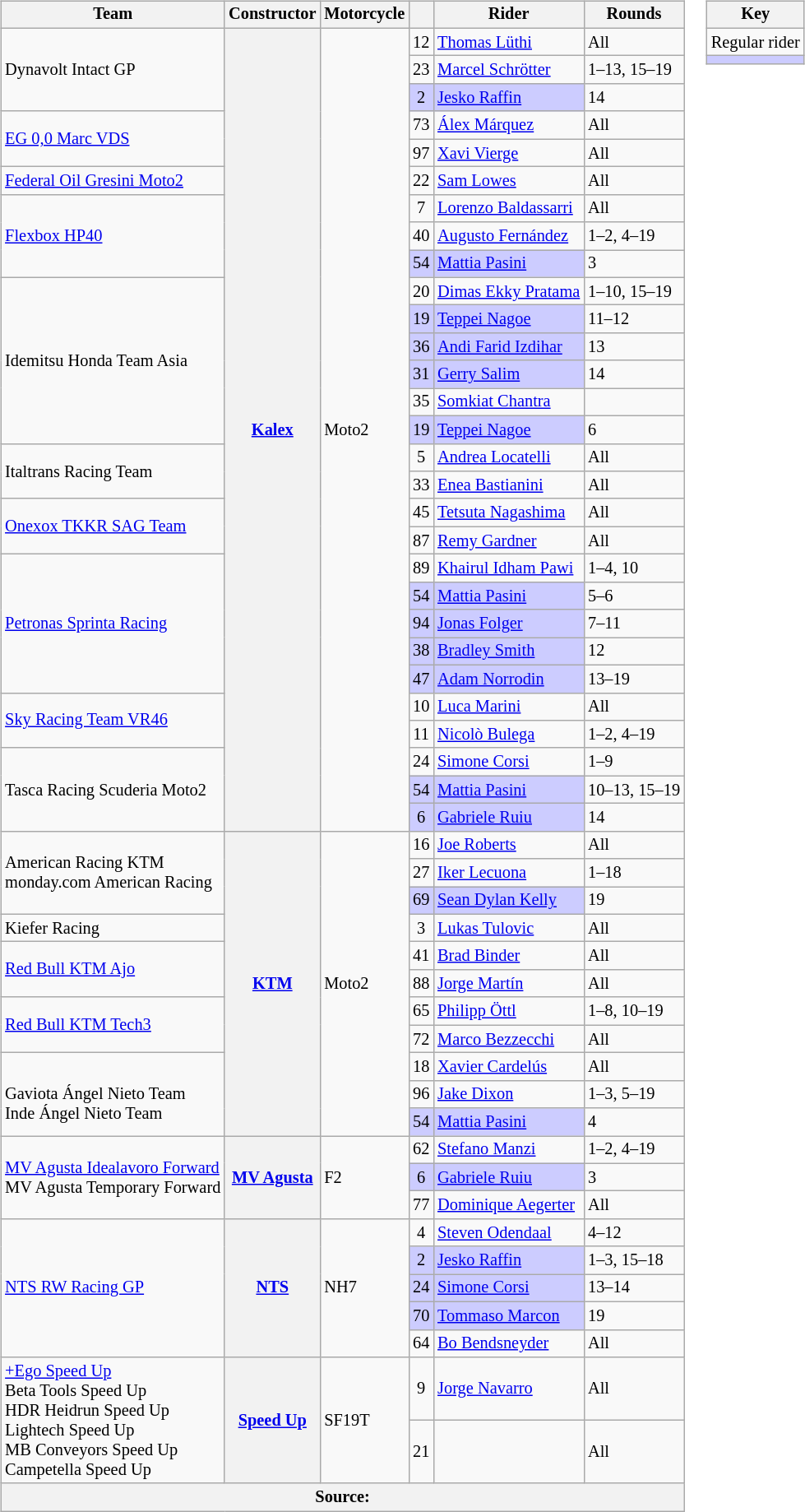<table>
<tr>
<td><br><table class="wikitable" style="font-size: 85%">
<tr>
<th>Team</th>
<th>Constructor</th>
<th>Motorcycle</th>
<th></th>
<th>Rider</th>
<th>Rounds</th>
</tr>
<tr>
<td rowspan=3> Dynavolt Intact GP</td>
<th rowspan=29><a href='#'>Kalex</a></th>
<td rowspan="29">Moto2</td>
<td align=center>12</td>
<td> <a href='#'>Thomas Lüthi</a></td>
<td>All</td>
</tr>
<tr>
<td align=center>23</td>
<td> <a href='#'>Marcel Schrötter</a></td>
<td>1–13, 15–19</td>
</tr>
<tr>
<td align=center style="background:#ccccff;">2</td>
<td style="background:#ccccff;"> <a href='#'>Jesko Raffin</a></td>
<td>14</td>
</tr>
<tr>
<td rowspan=2> <a href='#'>EG 0,0 Marc VDS</a></td>
<td align=center>73</td>
<td> <a href='#'>Álex Márquez</a></td>
<td>All</td>
</tr>
<tr>
<td align=center>97</td>
<td> <a href='#'>Xavi Vierge</a></td>
<td>All</td>
</tr>
<tr>
<td> <a href='#'>Federal Oil Gresini Moto2</a></td>
<td align=center>22</td>
<td> <a href='#'>Sam Lowes</a></td>
<td>All</td>
</tr>
<tr>
<td rowspan=3> <a href='#'>Flexbox HP40</a></td>
<td align=center>7</td>
<td> <a href='#'>Lorenzo Baldassarri</a></td>
<td>All</td>
</tr>
<tr>
<td align=center>40</td>
<td> <a href='#'>Augusto Fernández</a></td>
<td>1–2, 4–19</td>
</tr>
<tr>
<td align=center style="background:#ccccff;">54</td>
<td style="background:#ccccff;"> <a href='#'>Mattia Pasini</a></td>
<td>3</td>
</tr>
<tr>
<td rowspan=6> Idemitsu Honda Team Asia</td>
<td align=center>20</td>
<td> <a href='#'>Dimas Ekky Pratama</a></td>
<td>1–10, 15–19</td>
</tr>
<tr>
<td align=center style="background:#ccccff;">19</td>
<td style="background:#ccccff;"> <a href='#'>Teppei Nagoe</a></td>
<td>11–12</td>
</tr>
<tr>
<td align=center style="background:#ccccff;">36</td>
<td style="background:#ccccff;"> <a href='#'>Andi Farid Izdihar</a></td>
<td>13</td>
</tr>
<tr>
<td align=center style="background:#ccccff;">31</td>
<td style="background:#ccccff;"> <a href='#'>Gerry Salim</a></td>
<td>14</td>
</tr>
<tr>
<td align=center>35</td>
<td> <a href='#'>Somkiat Chantra</a></td>
<td></td>
</tr>
<tr>
<td align=center style="background:#ccccff;">19</td>
<td style="background:#ccccff;"> <a href='#'>Teppei Nagoe</a></td>
<td>6</td>
</tr>
<tr>
<td rowspan=2> Italtrans Racing Team</td>
<td align=center>5</td>
<td> <a href='#'>Andrea Locatelli</a></td>
<td>All</td>
</tr>
<tr>
<td align=center>33</td>
<td> <a href='#'>Enea Bastianini</a></td>
<td>All</td>
</tr>
<tr>
<td rowspan=2> <a href='#'>Onexox TKKR SAG Team</a></td>
<td align=center>45</td>
<td> <a href='#'>Tetsuta Nagashima</a></td>
<td>All</td>
</tr>
<tr>
<td align=center>87</td>
<td> <a href='#'>Remy Gardner</a></td>
<td>All</td>
</tr>
<tr>
<td rowspan=5> <a href='#'>Petronas Sprinta Racing</a></td>
<td align=center>89</td>
<td> <a href='#'>Khairul Idham Pawi</a></td>
<td>1–4, 10</td>
</tr>
<tr>
<td align=center style="background:#ccccff;">54</td>
<td style="background:#ccccff;"> <a href='#'>Mattia Pasini</a></td>
<td>5–6</td>
</tr>
<tr>
<td align=center style="background:#ccccff;">94</td>
<td style="background:#ccccff;"> <a href='#'>Jonas Folger</a></td>
<td>7–11</td>
</tr>
<tr>
<td align=center style="background:#ccccff;">38</td>
<td style="background:#ccccff;"> <a href='#'>Bradley Smith</a></td>
<td>12</td>
</tr>
<tr>
<td align=center style="background:#ccccff;">47</td>
<td style="background:#ccccff;"> <a href='#'>Adam Norrodin</a></td>
<td>13–19</td>
</tr>
<tr>
<td rowspan=2> <a href='#'>Sky Racing Team VR46</a></td>
<td align=center>10</td>
<td> <a href='#'>Luca Marini</a></td>
<td>All</td>
</tr>
<tr>
<td align=center>11</td>
<td> <a href='#'>Nicolò Bulega</a></td>
<td>1–2, 4–19</td>
</tr>
<tr>
<td rowspan=3> Tasca Racing Scuderia Moto2</td>
<td align=center>24</td>
<td> <a href='#'>Simone Corsi</a></td>
<td>1–9</td>
</tr>
<tr>
<td align=center style="background:#ccccff;">54</td>
<td style="background:#ccccff;"> <a href='#'>Mattia Pasini</a></td>
<td>10–13, 15–19</td>
</tr>
<tr>
<td align=center style="background:#ccccff;">6</td>
<td style="background:#ccccff;"> <a href='#'>Gabriele Ruiu</a></td>
<td>14</td>
</tr>
<tr>
<td rowspan=3> American Racing KTM<br> monday.com American Racing</td>
<th rowspan=11><a href='#'>KTM</a></th>
<td rowspan="11">Moto2</td>
<td align=center>16</td>
<td> <a href='#'>Joe Roberts</a></td>
<td>All</td>
</tr>
<tr>
<td align=center>27</td>
<td> <a href='#'>Iker Lecuona</a></td>
<td>1–18</td>
</tr>
<tr>
<td align=center style="background:#ccccff;">69</td>
<td style="background:#ccccff;"> <a href='#'>Sean Dylan Kelly</a></td>
<td>19</td>
</tr>
<tr>
<td> Kiefer Racing</td>
<td align=center>3</td>
<td> <a href='#'>Lukas Tulovic</a></td>
<td>All</td>
</tr>
<tr>
<td rowspan=2> <a href='#'>Red Bull KTM Ajo</a></td>
<td align=center>41</td>
<td> <a href='#'>Brad Binder</a></td>
<td>All</td>
</tr>
<tr>
<td align=center>88</td>
<td> <a href='#'>Jorge Martín</a></td>
<td>All</td>
</tr>
<tr>
<td rowspan=2> <a href='#'>Red Bull KTM Tech3</a></td>
<td align=center>65</td>
<td> <a href='#'>Philipp Öttl</a></td>
<td>1–8, 10–19</td>
</tr>
<tr>
<td align=center>72</td>
<td> <a href='#'>Marco Bezzecchi</a></td>
<td>All</td>
</tr>
<tr>
<td rowspan=3><br> Gaviota Ángel Nieto Team<br> Inde Ángel Nieto Team</td>
<td align=center>18</td>
<td> <a href='#'>Xavier Cardelús</a></td>
<td>All</td>
</tr>
<tr>
<td align=center>96</td>
<td> <a href='#'>Jake Dixon</a></td>
<td>1–3, 5–19</td>
</tr>
<tr>
<td align=center style="background:#ccccff;">54</td>
<td style="background:#ccccff;"> <a href='#'>Mattia Pasini</a></td>
<td>4</td>
</tr>
<tr>
<td rowspan=3> <a href='#'>MV Agusta Idealavoro Forward</a><br> MV Agusta Temporary Forward</td>
<th rowspan=3><a href='#'>MV Agusta</a></th>
<td rowspan=3>F2</td>
<td align=center>62</td>
<td> <a href='#'>Stefano Manzi</a></td>
<td>1–2, 4–19</td>
</tr>
<tr>
<td align=center style="background:#ccccff;">6</td>
<td style="background:#ccccff;"> <a href='#'>Gabriele Ruiu</a></td>
<td>3</td>
</tr>
<tr>
<td align=center>77</td>
<td> <a href='#'>Dominique Aegerter</a></td>
<td>All</td>
</tr>
<tr>
<td rowspan=5> <a href='#'>NTS RW Racing GP</a></td>
<th rowspan=5><a href='#'>NTS</a></th>
<td rowspan=5>NH7</td>
<td align=center>4</td>
<td> <a href='#'>Steven Odendaal</a></td>
<td>4–12</td>
</tr>
<tr>
<td align=center style="background:#ccccff;">2</td>
<td style="background:#ccccff;"> <a href='#'>Jesko Raffin</a></td>
<td>1–3, 15–18</td>
</tr>
<tr>
<td align=center style="background:#ccccff;">24</td>
<td style="background:#ccccff;"> <a href='#'>Simone Corsi</a></td>
<td>13–14</td>
</tr>
<tr>
<td align=center style="background:#ccccff;">70</td>
<td style="background:#ccccff;"> <a href='#'>Tommaso Marcon</a></td>
<td>19</td>
</tr>
<tr>
<td align=center>64</td>
<td> <a href='#'>Bo Bendsneyder</a></td>
<td>All</td>
</tr>
<tr>
<td rowspan=2> <a href='#'>+Ego Speed Up</a><br> Beta Tools Speed Up<br> HDR Heidrun Speed Up<br> Lightech Speed Up<br> MB Conveyors Speed Up<br> Campetella Speed Up</td>
<th rowspan=2><a href='#'>Speed Up</a></th>
<td rowspan=2>SF19T</td>
<td align=center>9</td>
<td> <a href='#'>Jorge Navarro</a></td>
<td>All</td>
</tr>
<tr>
<td align=center>21</td>
<td></td>
<td>All</td>
</tr>
<tr>
<th colspan=6 align=center>Source:</th>
</tr>
</table>
</td>
<td valign="top"><br><table class="wikitable" style="font-size: 85%;">
<tr>
<th colspan="2">Key</th>
</tr>
<tr>
<td>Regular rider</td>
</tr>
<tr style="background:#ccccff;">
<td></td>
</tr>
</table>
</td>
</tr>
</table>
